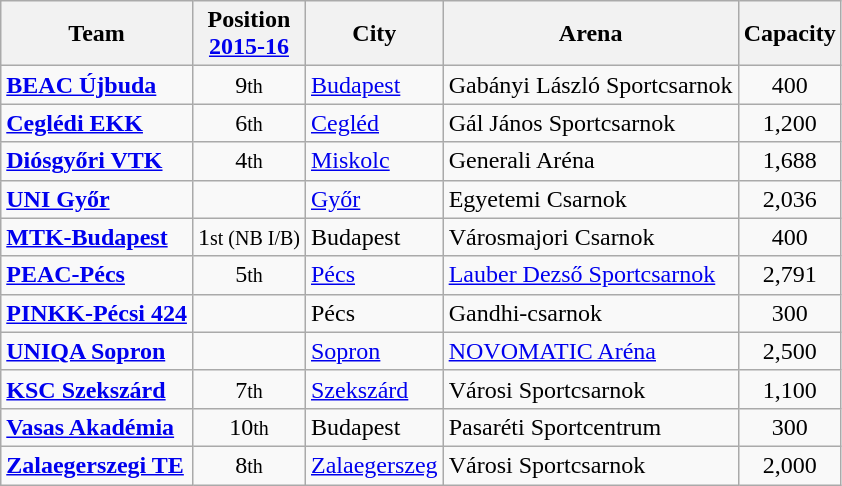<table class="wikitable sortable">
<tr>
<th>Team</th>
<th>Position<br><a href='#'>2015-16</a></th>
<th>City</th>
<th>Arena</th>
<th>Capacity</th>
</tr>
<tr>
<td><strong><a href='#'>BEAC Újbuda</a></strong></td>
<td style="text-align:center;">9<small>th</small></td>
<td><a href='#'>Budapest</a></td>
<td>Gabányi László Sportcsarnok</td>
<td align="center">400</td>
</tr>
<tr>
<td><strong><a href='#'>Ceglédi EKK</a></strong></td>
<td style="text-align:center;">6<small>th</small></td>
<td><a href='#'>Cegléd</a></td>
<td>Gál János Sportcsarnok</td>
<td align="center">1,200</td>
</tr>
<tr>
<td><strong><a href='#'>Diósgyőri VTK</a></strong></td>
<td style="text-align:center;">4<small>th</small></td>
<td><a href='#'>Miskolc</a></td>
<td>Generali Aréna</td>
<td align="center">1,688</td>
</tr>
<tr>
<td><strong><a href='#'>UNI Győr</a></strong></td>
<td></td>
<td><a href='#'>Győr</a></td>
<td>Egyetemi Csarnok</td>
<td align="center">2,036</td>
</tr>
<tr>
<td><strong><a href='#'>MTK-Budapest</a></strong></td>
<td style="text-align:center;">1<small>st (NB I/B)</small></td>
<td>Budapest</td>
<td>Városmajori Csarnok</td>
<td align="center">400</td>
</tr>
<tr>
<td><strong><a href='#'>PEAC-Pécs</a></strong></td>
<td style="text-align:center;">5<small>th</small></td>
<td><a href='#'>Pécs</a></td>
<td><a href='#'>Lauber Dezső Sportcsarnok</a></td>
<td align="center">2,791</td>
</tr>
<tr>
<td><strong><a href='#'>PINKK-Pécsi 424</a></strong></td>
<td></td>
<td>Pécs</td>
<td>Gandhi-csarnok</td>
<td align="center">300</td>
</tr>
<tr>
<td><strong><a href='#'>UNIQA Sopron</a></strong></td>
<td></td>
<td><a href='#'>Sopron</a></td>
<td><a href='#'>NOVOMATIC Aréna</a></td>
<td align="center">2,500</td>
</tr>
<tr>
<td><strong><a href='#'>KSC Szekszárd</a></strong></td>
<td style="text-align:center;">7<small>th</small></td>
<td><a href='#'>Szekszárd</a></td>
<td>Városi Sportcsarnok</td>
<td align="center">1,100</td>
</tr>
<tr>
<td><strong><a href='#'>Vasas Akadémia</a></strong></td>
<td style="text-align:center;">10<small>th</small></td>
<td>Budapest</td>
<td>Pasaréti Sportcentrum</td>
<td align="center">300</td>
</tr>
<tr>
<td><strong><a href='#'>Zalaegerszegi TE</a></strong></td>
<td style="text-align:center;">8<small>th</small></td>
<td><a href='#'>Zalaegerszeg</a></td>
<td>Városi Sportcsarnok</td>
<td align="center">2,000</td>
</tr>
</table>
